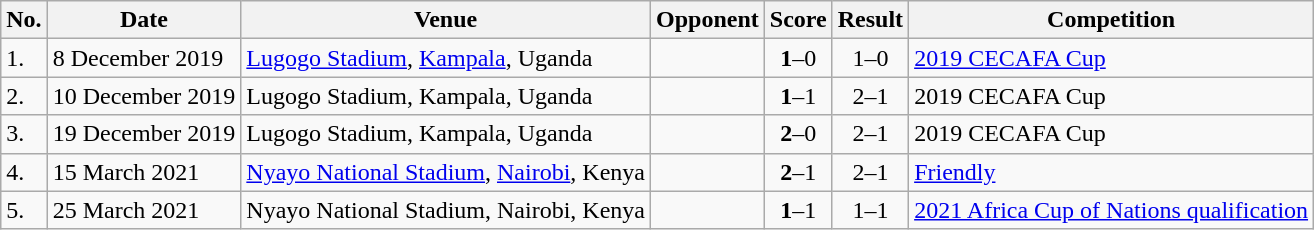<table class="wikitable">
<tr>
<th>No.</th>
<th>Date</th>
<th>Venue</th>
<th>Opponent</th>
<th>Score</th>
<th>Result</th>
<th>Competition</th>
</tr>
<tr>
<td>1.</td>
<td>8 December 2019</td>
<td><a href='#'>Lugogo Stadium</a>, <a href='#'>Kampala</a>, Uganda</td>
<td></td>
<td align=center><strong>1</strong>–0</td>
<td align=center>1–0</td>
<td><a href='#'>2019 CECAFA Cup</a></td>
</tr>
<tr>
<td>2.</td>
<td>10 December 2019</td>
<td>Lugogo Stadium, Kampala, Uganda</td>
<td></td>
<td align=center><strong>1</strong>–1</td>
<td align=center>2–1</td>
<td>2019 CECAFA Cup</td>
</tr>
<tr>
<td>3.</td>
<td>19 December 2019</td>
<td>Lugogo Stadium, Kampala, Uganda</td>
<td></td>
<td align=center><strong>2</strong>–0</td>
<td align=center>2–1</td>
<td>2019 CECAFA Cup</td>
</tr>
<tr>
<td>4.</td>
<td>15 March 2021</td>
<td><a href='#'>Nyayo National Stadium</a>, <a href='#'>Nairobi</a>, Kenya</td>
<td></td>
<td align=center><strong>2</strong>–1</td>
<td align=center>2–1</td>
<td><a href='#'>Friendly</a></td>
</tr>
<tr>
<td>5.</td>
<td>25 March 2021</td>
<td>Nyayo National Stadium, Nairobi, Kenya</td>
<td></td>
<td align=center><strong>1</strong>–1</td>
<td align=center>1–1</td>
<td><a href='#'>2021 Africa Cup of Nations qualification</a></td>
</tr>
</table>
